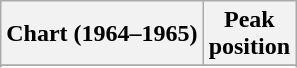<table class="wikitable sortable plainrowheaders">
<tr>
<th scope="col">Chart (1964–1965)</th>
<th scope="col">Peak<br>position</th>
</tr>
<tr>
</tr>
<tr>
</tr>
</table>
